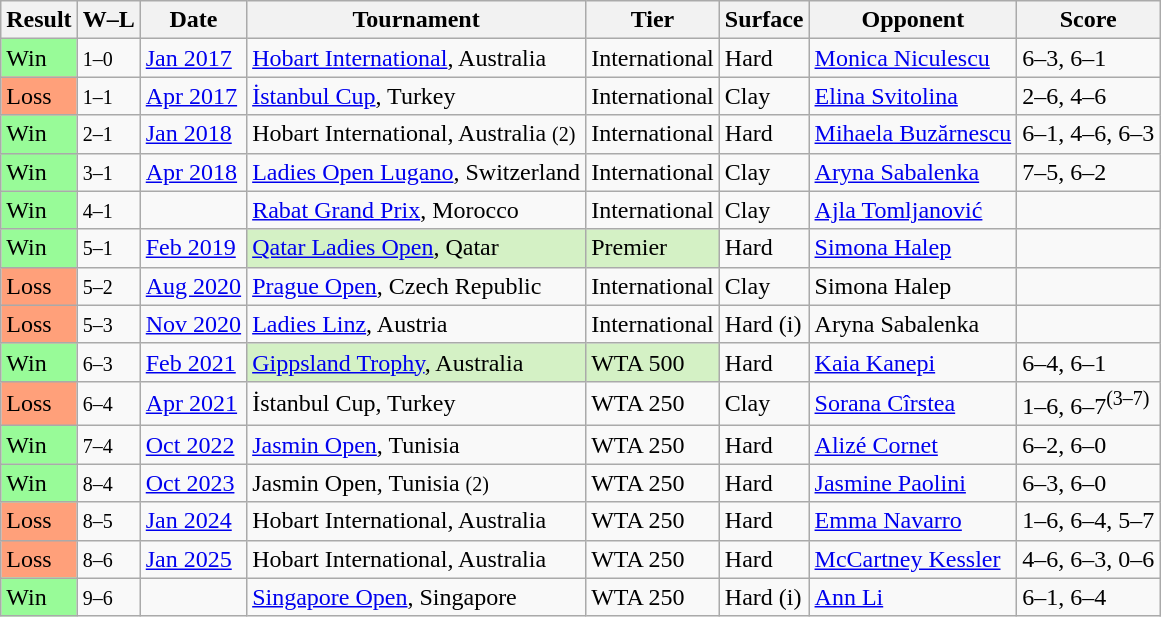<table class="sortable wikitable">
<tr>
<th>Result</th>
<th class=unsortable>W–L</th>
<th>Date</th>
<th>Tournament</th>
<th>Tier</th>
<th>Surface</th>
<th>Opponent</th>
<th class=unsortable>Score</th>
</tr>
<tr>
<td bgcolor=98FB98>Win</td>
<td><small>1–0</small></td>
<td><a href='#'>Jan 2017</a></td>
<td><a href='#'>Hobart International</a>, Australia</td>
<td>International</td>
<td>Hard</td>
<td> <a href='#'>Monica Niculescu</a></td>
<td>6–3, 6–1</td>
</tr>
<tr>
<td bgcolor=FFA07A>Loss</td>
<td><small>1–1</small></td>
<td><a href='#'>Apr 2017</a></td>
<td><a href='#'>İstanbul Cup</a>, Turkey</td>
<td>International</td>
<td>Clay</td>
<td> <a href='#'>Elina Svitolina</a></td>
<td>2–6, 4–6</td>
</tr>
<tr>
<td bgcolor=98FB98>Win</td>
<td><small>2–1</small></td>
<td><a href='#'>Jan 2018</a></td>
<td>Hobart International, Australia <small>(2)</small></td>
<td>International</td>
<td>Hard</td>
<td> <a href='#'>Mihaela Buzărnescu</a></td>
<td>6–1, 4–6, 6–3</td>
</tr>
<tr>
<td bgcolor=98FB98>Win</td>
<td><small>3–1</small></td>
<td><a href='#'>Apr 2018</a></td>
<td><a href='#'>Ladies Open Lugano</a>, Switzerland</td>
<td>International</td>
<td>Clay</td>
<td> <a href='#'>Aryna Sabalenka</a></td>
<td>7–5, 6–2</td>
</tr>
<tr>
<td bgcolor=98FB98>Win</td>
<td><small>4–1</small></td>
<td></td>
<td><a href='#'>Rabat Grand Prix</a>, Morocco</td>
<td>International</td>
<td>Clay</td>
<td> <a href='#'>Ajla Tomljanović</a></td>
<td></td>
</tr>
<tr>
<td bgcolor=98FB98>Win</td>
<td><small>5–1</small></td>
<td><a href='#'>Feb 2019</a></td>
<td style=background:#d4f1c5><a href='#'>Qatar Ladies Open</a>, Qatar</td>
<td style=background:#d4f1c5>Premier</td>
<td>Hard</td>
<td> <a href='#'>Simona Halep</a></td>
<td></td>
</tr>
<tr>
<td bgcolor=FFA07A>Loss</td>
<td><small>5–2</small></td>
<td><a href='#'>Aug 2020</a></td>
<td><a href='#'>Prague Open</a>, Czech Republic</td>
<td>International</td>
<td>Clay</td>
<td> Simona Halep</td>
<td></td>
</tr>
<tr>
<td bgcolor=FFA07A>Loss</td>
<td><small>5–3</small></td>
<td><a href='#'>Nov 2020</a></td>
<td><a href='#'>Ladies Linz</a>, Austria</td>
<td>International</td>
<td>Hard (i)</td>
<td> Aryna Sabalenka</td>
<td></td>
</tr>
<tr>
<td bgcolor=98FB98>Win</td>
<td><small>6–3</small></td>
<td><a href='#'>Feb 2021</a></td>
<td style=background:#d4f1c5><a href='#'>Gippsland Trophy</a>, Australia</td>
<td style=background:#d4f1c5>WTA 500</td>
<td>Hard</td>
<td> <a href='#'>Kaia Kanepi</a></td>
<td>6–4, 6–1</td>
</tr>
<tr>
<td bgcolor=FFA07A>Loss</td>
<td><small>6–4</small></td>
<td><a href='#'>Apr 2021</a></td>
<td>İstanbul Cup, Turkey</td>
<td>WTA 250</td>
<td>Clay</td>
<td> <a href='#'>Sorana Cîrstea</a></td>
<td>1–6, 6–7<sup>(3–7)</sup></td>
</tr>
<tr>
<td bgcolor=98FB98>Win</td>
<td><small>7–4</small></td>
<td><a href='#'>Oct 2022</a></td>
<td><a href='#'>Jasmin Open</a>, Tunisia</td>
<td>WTA 250</td>
<td>Hard</td>
<td> <a href='#'>Alizé Cornet</a></td>
<td>6–2, 6–0</td>
</tr>
<tr>
<td bgcolor=98FB98>Win</td>
<td><small>8–4</small></td>
<td><a href='#'>Oct 2023</a></td>
<td>Jasmin Open, Tunisia <small>(2)</small></td>
<td>WTA 250</td>
<td>Hard</td>
<td> <a href='#'>Jasmine Paolini</a></td>
<td>6–3, 6–0</td>
</tr>
<tr>
<td bgcolor=FFA07A>Loss</td>
<td><small>8–5</small></td>
<td><a href='#'>Jan 2024</a></td>
<td>Hobart International, Australia</td>
<td>WTA 250</td>
<td>Hard</td>
<td> <a href='#'>Emma Navarro</a></td>
<td>1–6, 6–4, 5–7</td>
</tr>
<tr>
<td bgcolor=FFA07A>Loss</td>
<td><small>8–6</small></td>
<td><a href='#'>Jan 2025</a></td>
<td>Hobart International, Australia</td>
<td>WTA 250</td>
<td>Hard</td>
<td> <a href='#'>McCartney Kessler</a></td>
<td>4–6, 6–3, 0–6</td>
</tr>
<tr>
<td bgcolor=98FB98>Win</td>
<td><small>9–6</small></td>
<td><a href='#'></a></td>
<td><a href='#'>Singapore Open</a>, Singapore</td>
<td>WTA 250</td>
<td>Hard (i)</td>
<td> <a href='#'>Ann Li</a></td>
<td>6–1, 6–4</td>
</tr>
</table>
